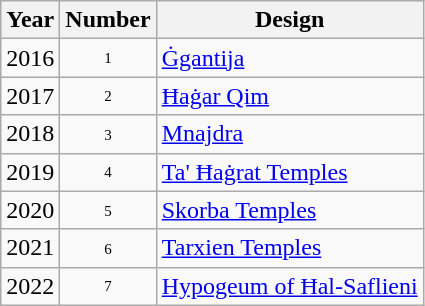<table class="wikitable" align="center">
<tr>
<th>Year</th>
<th>Number</th>
<th>Design</th>
</tr>
<tr>
<td>2016</td>
<td style="text-align:center; font-size:10px;">1</td>
<td><a href='#'>Ġgantija</a></td>
</tr>
<tr>
<td>2017</td>
<td style="text-align:center; font-size:10px;">2</td>
<td><a href='#'>Ħaġar Qim</a></td>
</tr>
<tr>
<td>2018</td>
<td style="text-align:center; font-size:10px;">3</td>
<td><a href='#'>Mnajdra</a></td>
</tr>
<tr>
<td>2019</td>
<td style="text-align:center; font-size:10px;">4</td>
<td><a href='#'>Ta' Ħaġrat Temples</a></td>
</tr>
<tr>
<td>2020</td>
<td style="text-align:center; font-size:10px;">5</td>
<td><a href='#'>Skorba Temples</a></td>
</tr>
<tr>
<td>2021</td>
<td style="text-align:center; font-size:10px;">6</td>
<td><a href='#'>Tarxien Temples</a></td>
</tr>
<tr>
<td>2022</td>
<td style="text-align:center; font-size:10px;">7</td>
<td><a href='#'>Hypogeum of Ħal-Saflieni</a></td>
</tr>
</table>
